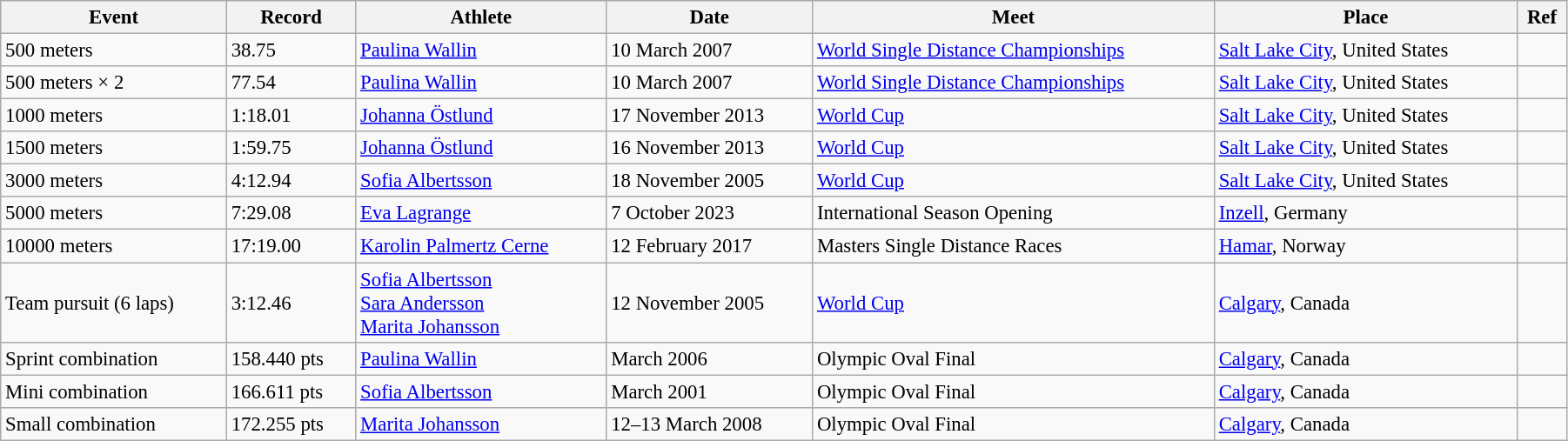<table class="wikitable" style="font-size:95%; width: 95%;">
<tr>
<th>Event</th>
<th>Record</th>
<th>Athlete</th>
<th>Date</th>
<th>Meet</th>
<th>Place</th>
<th>Ref</th>
</tr>
<tr>
<td>500 meters</td>
<td>38.75</td>
<td><a href='#'>Paulina Wallin</a></td>
<td>10 March 2007</td>
<td><a href='#'>World Single Distance Championships</a></td>
<td><a href='#'>Salt Lake City</a>, United States</td>
<td></td>
</tr>
<tr>
<td>500 meters × 2</td>
<td>77.54</td>
<td><a href='#'>Paulina Wallin</a></td>
<td>10 March 2007</td>
<td><a href='#'>World Single Distance Championships</a></td>
<td><a href='#'>Salt Lake City</a>, United States</td>
<td></td>
</tr>
<tr>
<td>1000 meters</td>
<td>1:18.01</td>
<td><a href='#'>Johanna Östlund</a></td>
<td>17 November 2013</td>
<td><a href='#'>World Cup</a></td>
<td><a href='#'>Salt Lake City</a>, United States</td>
<td></td>
</tr>
<tr>
<td>1500 meters</td>
<td>1:59.75</td>
<td><a href='#'>Johanna Östlund</a></td>
<td>16 November 2013</td>
<td><a href='#'>World Cup</a></td>
<td><a href='#'>Salt Lake City</a>, United States</td>
<td></td>
</tr>
<tr>
<td>3000 meters</td>
<td>4:12.94</td>
<td><a href='#'>Sofia Albertsson</a></td>
<td>18 November 2005</td>
<td><a href='#'>World Cup</a></td>
<td><a href='#'>Salt Lake City</a>, United States</td>
<td></td>
</tr>
<tr>
<td>5000 meters</td>
<td>7:29.08</td>
<td><a href='#'>Eva Lagrange</a></td>
<td>7 October 2023</td>
<td>International Season Opening</td>
<td><a href='#'>Inzell</a>, Germany</td>
<td></td>
</tr>
<tr>
<td>10000 meters</td>
<td>17:19.00</td>
<td><a href='#'>Karolin Palmertz Cerne</a></td>
<td>12 February 2017</td>
<td>Masters Single Distance Races</td>
<td><a href='#'>Hamar</a>, Norway</td>
<td></td>
</tr>
<tr>
<td>Team pursuit (6 laps)</td>
<td>3:12.46</td>
<td><a href='#'>Sofia Albertsson</a><br><a href='#'>Sara Andersson</a><br><a href='#'>Marita Johansson</a></td>
<td>12 November 2005</td>
<td><a href='#'>World Cup</a></td>
<td><a href='#'>Calgary</a>, Canada</td>
<td></td>
</tr>
<tr>
<td>Sprint combination</td>
<td>158.440 pts</td>
<td><a href='#'>Paulina Wallin</a></td>
<td>March 2006</td>
<td>Olympic Oval Final</td>
<td><a href='#'>Calgary</a>, Canada</td>
<td></td>
</tr>
<tr>
<td>Mini combination</td>
<td>166.611 pts</td>
<td><a href='#'>Sofia Albertsson</a></td>
<td>March 2001</td>
<td>Olympic Oval Final</td>
<td><a href='#'>Calgary</a>, Canada</td>
<td></td>
</tr>
<tr>
<td>Small combination</td>
<td>172.255 pts</td>
<td><a href='#'>Marita Johansson</a></td>
<td>12–13 March 2008</td>
<td>Olympic Oval Final</td>
<td><a href='#'>Calgary</a>, Canada</td>
<td></td>
</tr>
</table>
